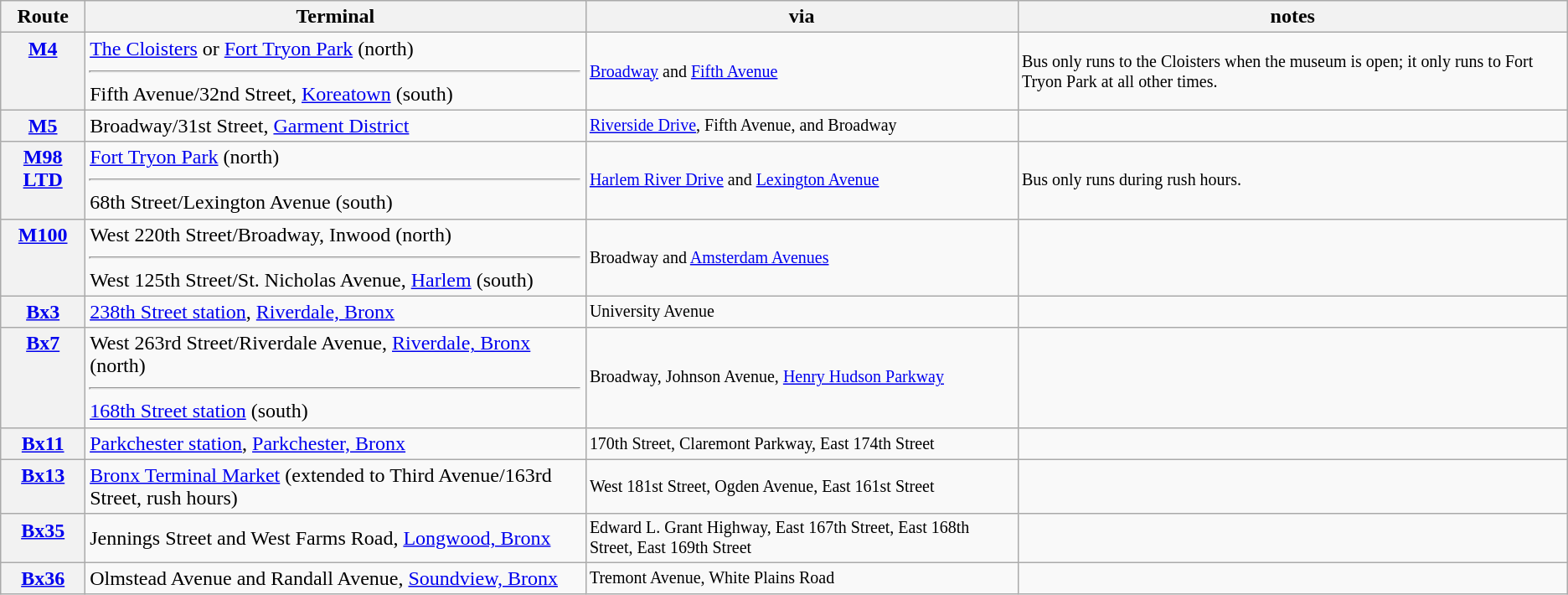<table class=wikitable>
<tr>
<th>Route</th>
<th>Terminal</th>
<th>via</th>
<th>notes</th>
</tr>
<tr>
<th valign=top><a href='#'>M4</a></th>
<td><a href='#'>The Cloisters</a> or <a href='#'>Fort Tryon Park</a> (north)<hr>Fifth Avenue/32nd Street, <a href='#'>Koreatown</a> (south)</td>
<td style="font-size:smaller;"><a href='#'>Broadway</a> and <a href='#'>Fifth Avenue</a></td>
<td style="font-size:smaller;">Bus only runs to the Cloisters when the museum is open; it only runs to Fort Tryon Park at all other times.</td>
</tr>
<tr>
<th valign=top><a href='#'>M5</a></th>
<td>Broadway/31st Street, <a href='#'>Garment District</a></td>
<td style="font-size:smaller;"><a href='#'>Riverside Drive</a>, Fifth Avenue, and Broadway</td>
<td style="font-size:smaller;"></td>
</tr>
<tr>
<th valign=top><a href='#'>M98 LTD</a></th>
<td><a href='#'>Fort Tryon Park</a> (north)<hr>68th Street/Lexington Avenue (south)</td>
<td style="font-size:smaller;"><a href='#'>Harlem River Drive</a> and <a href='#'>Lexington Avenue</a></td>
<td style="font-size:smaller;">Bus only runs during rush hours.</td>
</tr>
<tr>
<th valign=top><a href='#'>M100</a></th>
<td>West 220th Street/Broadway, Inwood (north)<hr>West 125th Street/St. Nicholas Avenue, <a href='#'>Harlem</a> (south)</td>
<td style="font-size:smaller;">Broadway and <a href='#'>Amsterdam Avenues</a></td>
<td style="font-size:smaller;"></td>
</tr>
<tr>
<th valign=top><a href='#'>Bx3</a></th>
<td><a href='#'>238th Street station</a>, <a href='#'>Riverdale, Bronx</a></td>
<td style="font-size:smaller;">University Avenue</td>
<td style="font-size:smaller;"></td>
</tr>
<tr>
<th valign=top><a href='#'>Bx7</a></th>
<td>West 263rd Street/Riverdale Avenue, <a href='#'>Riverdale, Bronx</a> (north)<hr><a href='#'>168th Street station</a> (south)</td>
<td style="font-size:smaller;">Broadway, Johnson Avenue, <a href='#'>Henry Hudson Parkway</a></td>
<td style="font-size:smaller;"></td>
</tr>
<tr>
<th valign=top><a href='#'>Bx11</a></th>
<td><a href='#'>Parkchester station</a>, <a href='#'>Parkchester, Bronx</a></td>
<td style="font-size:smaller;">170th Street, Claremont Parkway, East 174th Street</td>
<td style="font-size:smaller;"></td>
</tr>
<tr>
<th valign=top><a href='#'>Bx13</a></th>
<td><a href='#'>Bronx Terminal Market</a> (extended to Third Avenue/163rd Street, rush hours)</td>
<td style="font-size:smaller;">West 181st Street, Ogden Avenue, East 161st Street</td>
<td style="font-size:smaller;"></td>
</tr>
<tr>
<th valign=top><a href='#'>Bx35</a></th>
<td>Jennings Street and West Farms Road, <a href='#'>Longwood, Bronx</a></td>
<td style="font-size:smaller;">Edward L. Grant Highway, East 167th Street, East 168th Street, East 169th Street</td>
<td style="font-size:smaller;"></td>
</tr>
<tr>
<th valign=top><a href='#'>Bx36</a></th>
<td>Olmstead Avenue and Randall Avenue, <a href='#'>Soundview, Bronx</a></td>
<td style="font-size:smaller;">Tremont Avenue, White Plains Road</td>
<td style="font-size:smaller;"></td>
</tr>
</table>
